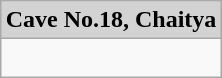<table class="wikitable" style="margin:0 auto;"  align="center"  colspan="2" cellpadding="3" style="font-size: 80%; width: 100%;">
<tr>
<td align=center colspan=2 style="background:#D3D3D3; font-size: 100%;"><strong>Cave No.18, Chaitya</strong></td>
</tr>
<tr>
<td><br>
</td>
</tr>
</table>
